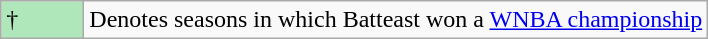<table class="wikitable">
<tr>
<td style="background:#afe6ba; width:3em;">†</td>
<td>Denotes seasons in which Batteast won a <a href='#'>WNBA championship</a></td>
</tr>
</table>
